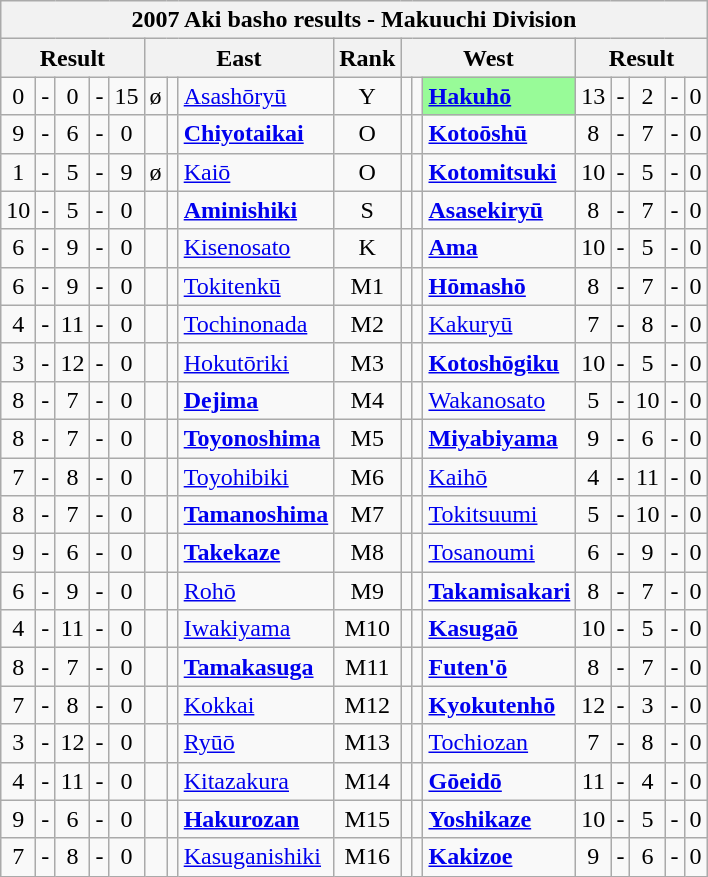<table class="wikitable">
<tr>
<th colspan="17">2007 Aki basho results - Makuuchi Division</th>
</tr>
<tr>
<th colspan="5">Result</th>
<th colspan="3">East</th>
<th>Rank</th>
<th colspan="3">West</th>
<th colspan="5">Result</th>
</tr>
<tr>
<td align="center">0</td>
<td align="center">-</td>
<td align="center">0</td>
<td align="center">-</td>
<td align="center">15</td>
<td align="center">ø</td>
<td align="center"></td>
<td><a href='#'>Asashōryū</a></td>
<td align="center">Y</td>
<td align="center"></td>
<td align="center"></td>
<td style="background: PaleGreen;"><a href='#'><strong>Hakuhō</strong></a></td>
<td align="center">13</td>
<td align="center">-</td>
<td align="center">2</td>
<td align="center">-</td>
<td align="center">0</td>
</tr>
<tr>
<td align="center">9</td>
<td align="center">-</td>
<td align="center">6</td>
<td align="center">-</td>
<td align="center">0</td>
<td align="center"></td>
<td align="center"></td>
<td><a href='#'><strong>Chiyotaikai</strong></a></td>
<td align="center">O</td>
<td align="center"></td>
<td align="center"></td>
<td><a href='#'><strong>Kotoōshū</strong></a></td>
<td align="center">8</td>
<td align="center">-</td>
<td align="center">7</td>
<td align="center">-</td>
<td align="center">0</td>
</tr>
<tr>
<td align="center">1</td>
<td align="center">-</td>
<td align="center">5</td>
<td align="center">-</td>
<td align="center">9</td>
<td align="center">ø</td>
<td align="center"></td>
<td><a href='#'>Kaiō</a></td>
<td align="center">O</td>
<td align="center"></td>
<td align="center"></td>
<td><a href='#'><strong>Kotomitsuki</strong></a></td>
<td align="center">10</td>
<td align="center">-</td>
<td align="center">5</td>
<td align="center">-</td>
<td align="center">0</td>
</tr>
<tr>
<td align="center">10</td>
<td align="center">-</td>
<td align="center">5</td>
<td align="center">-</td>
<td align="center">0</td>
<td align="center"></td>
<td align="center"></td>
<td><a href='#'><strong>Aminishiki</strong></a></td>
<td align="center">S</td>
<td align="center"></td>
<td align="center"></td>
<td><a href='#'><strong>Asasekiryū</strong></a></td>
<td align="center">8</td>
<td align="center">-</td>
<td align="center">7</td>
<td align="center">-</td>
<td align="center">0</td>
</tr>
<tr>
<td align="center">6</td>
<td align="center">-</td>
<td align="center">9</td>
<td align="center">-</td>
<td align="center">0</td>
<td align="center"></td>
<td align="center"></td>
<td><a href='#'>Kisenosato</a></td>
<td align="center">K</td>
<td align="center"></td>
<td align="center"></td>
<td><a href='#'><strong>Ama</strong></a></td>
<td align="center">10</td>
<td align="center">-</td>
<td align="center">5</td>
<td align="center">-</td>
<td align="center">0</td>
</tr>
<tr>
<td align="center">6</td>
<td align="center">-</td>
<td align="center">9</td>
<td align="center">-</td>
<td align="center">0</td>
<td align="center"></td>
<td align="center"></td>
<td><a href='#'>Tokitenkū</a></td>
<td align="center">M1</td>
<td align="center"></td>
<td align="center"></td>
<td><a href='#'><strong>Hōmashō</strong></a></td>
<td align="center">8</td>
<td align="center">-</td>
<td align="center">7</td>
<td align="center">-</td>
<td align="center">0</td>
</tr>
<tr>
<td align="center">4</td>
<td align="center">-</td>
<td align="center">11</td>
<td align="center">-</td>
<td align="center">0</td>
<td align="center"></td>
<td align="center"></td>
<td><a href='#'>Tochinonada</a></td>
<td align="center">M2</td>
<td align="center"></td>
<td align="center"></td>
<td><a href='#'>Kakuryū</a></td>
<td align="center">7</td>
<td align="center">-</td>
<td align="center">8</td>
<td align="center">-</td>
<td align="center">0</td>
</tr>
<tr>
<td align="center">3</td>
<td align="center">-</td>
<td align="center">12</td>
<td align="center">-</td>
<td align="center">0</td>
<td align="center"></td>
<td align="center"></td>
<td><a href='#'>Hokutōriki</a></td>
<td align="center">M3</td>
<td align="center"></td>
<td align="center"></td>
<td><a href='#'><strong>Kotoshōgiku</strong></a></td>
<td align="center">10</td>
<td align="center">-</td>
<td align="center">5</td>
<td align="center">-</td>
<td align="center">0</td>
</tr>
<tr>
<td align="center">8</td>
<td align="center">-</td>
<td align="center">7</td>
<td align="center">-</td>
<td align="center">0</td>
<td align="center"></td>
<td align="center"></td>
<td><a href='#'><strong>Dejima</strong></a></td>
<td align="center">M4</td>
<td align="center"></td>
<td align="center"></td>
<td><a href='#'>Wakanosato</a></td>
<td align="center">5</td>
<td align="center">-</td>
<td align="center">10</td>
<td align="center">-</td>
<td align="center">0</td>
</tr>
<tr>
<td align="center">8</td>
<td align="center">-</td>
<td align="center">7</td>
<td align="center">-</td>
<td align="center">0</td>
<td align="center"></td>
<td align="center"></td>
<td><a href='#'><strong>Toyonoshima</strong></a></td>
<td align="center">M5</td>
<td align="center"></td>
<td align="center"></td>
<td><a href='#'><strong>Miyabiyama</strong></a></td>
<td align="center">9</td>
<td align="center">-</td>
<td align="center">6</td>
<td align="center">-</td>
<td align="center">0</td>
</tr>
<tr>
<td align="center">7</td>
<td align="center">-</td>
<td align="center">8</td>
<td align="center">-</td>
<td align="center">0</td>
<td align="center"></td>
<td align="center"></td>
<td><a href='#'>Toyohibiki</a></td>
<td align="center">M6</td>
<td align="center"></td>
<td align="center"></td>
<td><a href='#'>Kaihō</a></td>
<td align="center">4</td>
<td align="center">-</td>
<td align="center">11</td>
<td align="center">-</td>
<td align="center">0</td>
</tr>
<tr>
<td align="center">8</td>
<td align="center">-</td>
<td align="center">7</td>
<td align="center">-</td>
<td align="center">0</td>
<td align="center"></td>
<td align="center"></td>
<td><a href='#'><strong>Tamanoshima</strong></a></td>
<td align="center">M7</td>
<td align="center"></td>
<td align="center"></td>
<td><a href='#'>Tokitsuumi</a></td>
<td align="center">5</td>
<td align="center">-</td>
<td align="center">10</td>
<td align="center">-</td>
<td align="center">0</td>
</tr>
<tr>
<td align="center">9</td>
<td align="center">-</td>
<td align="center">6</td>
<td align="center">-</td>
<td align="center">0</td>
<td align="center"></td>
<td align="center"></td>
<td><a href='#'><strong>Takekaze</strong></a></td>
<td align="center">M8</td>
<td align="center"></td>
<td align="center"></td>
<td><a href='#'>Tosanoumi</a></td>
<td align="center">6</td>
<td align="center">-</td>
<td align="center">9</td>
<td align="center">-</td>
<td align="center">0</td>
</tr>
<tr>
<td align="center">6</td>
<td align="center">-</td>
<td align="center">9</td>
<td align="center">-</td>
<td align="center">0</td>
<td align="center"></td>
<td align="center"></td>
<td><a href='#'>Rohō</a></td>
<td align="center">M9</td>
<td align="center"></td>
<td align="center"></td>
<td><a href='#'><strong>Takamisakari</strong></a></td>
<td align="center">8</td>
<td align="center">-</td>
<td align="center">7</td>
<td align="center">-</td>
<td align="center">0</td>
</tr>
<tr>
<td align="center">4</td>
<td align="center">-</td>
<td align="center">11</td>
<td align="center">-</td>
<td align="center">0</td>
<td align="center"></td>
<td align="center"></td>
<td><a href='#'>Iwakiyama</a></td>
<td align="center">M10</td>
<td align="center"></td>
<td align="center"></td>
<td><a href='#'><strong>Kasugaō</strong></a></td>
<td align="center">10</td>
<td align="center">-</td>
<td align="center">5</td>
<td align="center">-</td>
<td align="center">0</td>
</tr>
<tr>
<td align="center">8</td>
<td align="center">-</td>
<td align="center">7</td>
<td align="center">-</td>
<td align="center">0</td>
<td align="center"></td>
<td align="center"></td>
<td><a href='#'><strong>Tamakasuga</strong></a></td>
<td align="center">M11</td>
<td align="center"></td>
<td align="center"></td>
<td><a href='#'><strong>Futen'ō</strong></a></td>
<td align="center">8</td>
<td align="center">-</td>
<td align="center">7</td>
<td align="center">-</td>
<td align="center">0</td>
</tr>
<tr>
<td align="center">7</td>
<td align="center">-</td>
<td align="center">8</td>
<td align="center">-</td>
<td align="center">0</td>
<td align="center"></td>
<td align="center"></td>
<td><a href='#'>Kokkai</a></td>
<td align="center">M12</td>
<td align="center"></td>
<td align="center"></td>
<td><a href='#'><strong>Kyokutenhō</strong></a></td>
<td align="center">12</td>
<td align="center">-</td>
<td align="center">3</td>
<td align="center">-</td>
<td align="center">0</td>
</tr>
<tr>
<td align="center">3</td>
<td align="center">-</td>
<td align="center">12</td>
<td align="center">-</td>
<td align="center">0</td>
<td align="center"></td>
<td align="center"></td>
<td><a href='#'>Ryūō</a></td>
<td align="center">M13</td>
<td align="center"></td>
<td align="center"></td>
<td><a href='#'>Tochiozan</a></td>
<td align="center">7</td>
<td align="center">-</td>
<td align="center">8</td>
<td align="center">-</td>
<td align="center">0</td>
</tr>
<tr>
<td align="center">4</td>
<td align="center">-</td>
<td align="center">11</td>
<td align="center">-</td>
<td align="center">0</td>
<td align="center"></td>
<td align="center"></td>
<td><a href='#'>Kitazakura</a></td>
<td align="center">M14</td>
<td align="center"></td>
<td align="center"></td>
<td><a href='#'><strong>Gōeidō</strong></a></td>
<td align="center">11</td>
<td align="center">-</td>
<td align="center">4</td>
<td align="center">-</td>
<td align="center">0</td>
</tr>
<tr>
<td align="center">9</td>
<td align="center">-</td>
<td align="center">6</td>
<td align="center">-</td>
<td align="center">0</td>
<td align="center"></td>
<td align="center"></td>
<td><a href='#'><strong>Hakurozan</strong></a></td>
<td align="center">M15</td>
<td align="center"></td>
<td align="center"></td>
<td><a href='#'><strong>Yoshikaze</strong></a></td>
<td align="center">10</td>
<td align="center">-</td>
<td align="center">5</td>
<td align="center">-</td>
<td align="center">0</td>
</tr>
<tr>
<td align="center">7</td>
<td align="center">-</td>
<td align="center">8</td>
<td align="center">-</td>
<td align="center">0</td>
<td align="center"></td>
<td align="center"></td>
<td><a href='#'>Kasuganishiki</a></td>
<td align="center">M16</td>
<td align="center"></td>
<td align="center"></td>
<td><a href='#'><strong>Kakizoe</strong></a></td>
<td align="center">9</td>
<td align="center">-</td>
<td align="center">6</td>
<td align="center">-</td>
<td align="center">0</td>
</tr>
</table>
